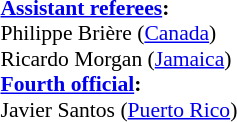<table width=50% style="font-size: 90%">
<tr>
<td><br><strong><a href='#'>Assistant referees</a>:</strong>
<br>Philippe Brière (<a href='#'>Canada</a>)
<br>Ricardo Morgan (<a href='#'>Jamaica</a>)
<br><strong><a href='#'>Fourth official</a>:</strong>
<br>Javier Santos (<a href='#'>Puerto Rico</a>)</td>
</tr>
</table>
